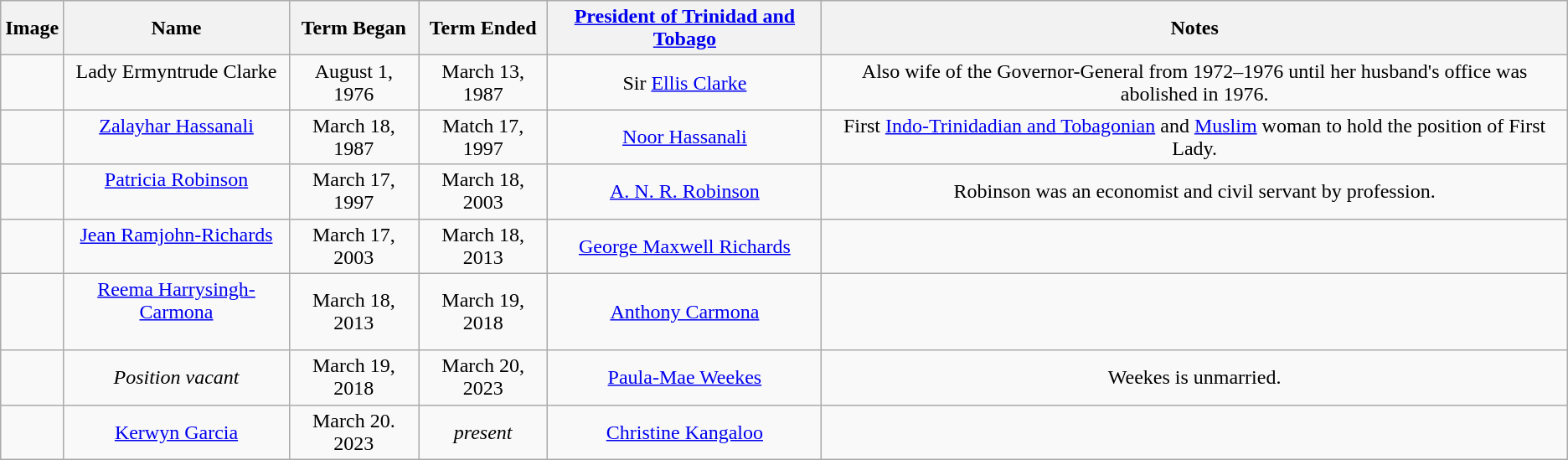<table class="wikitable" style="text-align:center">
<tr>
<th>Image</th>
<th>Name</th>
<th>Term Began</th>
<th>Term Ended</th>
<th><a href='#'>President of Trinidad and Tobago</a></th>
<th>Notes</th>
</tr>
<tr>
<td></td>
<td>Lady Ermyntrude Clarke<br><br></td>
<td>August 1, 1976</td>
<td>March 13, 1987</td>
<td>Sir <a href='#'>Ellis Clarke</a></td>
<td>Also wife of the Governor-General from 1972–1976 until her husband's office was abolished in 1976.</td>
</tr>
<tr>
<td></td>
<td><a href='#'>Zalayhar Hassanali</a><br><br></td>
<td>March 18, 1987</td>
<td>Match 17, 1997</td>
<td><a href='#'>Noor Hassanali</a></td>
<td>First <a href='#'>Indo-Trinidadian and Tobagonian</a> and <a href='#'>Muslim</a> woman to hold the position of First Lady.</td>
</tr>
<tr>
<td></td>
<td><a href='#'>Patricia Robinson</a><br><br></td>
<td>March 17, 1997</td>
<td>March 18, 2003</td>
<td><a href='#'>A. N. R. Robinson</a></td>
<td>Robinson was an economist and civil servant by profession.</td>
</tr>
<tr>
<td></td>
<td><a href='#'>Jean Ramjohn-Richards</a> <br><br></td>
<td>March 17, 2003</td>
<td>March 18, 2013</td>
<td><a href='#'>George Maxwell Richards</a></td>
<td></td>
</tr>
<tr>
<td></td>
<td><a href='#'>Reema Harrysingh-Carmona</a> <br><br></td>
<td>March 18, 2013</td>
<td>March 19, 2018</td>
<td><a href='#'>Anthony Carmona</a></td>
<td></td>
</tr>
<tr>
<td></td>
<td><em>Position vacant</em></td>
<td>March 19, 2018</td>
<td>March 20, 2023</td>
<td><a href='#'>Paula-Mae Weekes</a></td>
<td>Weekes is unmarried.</td>
</tr>
<tr>
<td></td>
<td><a href='#'>Kerwyn Garcia</a></td>
<td>March 20. 2023</td>
<td><em>present</em></td>
<td><a href='#'>Christine Kangaloo</a></td>
<td></td>
</tr>
</table>
